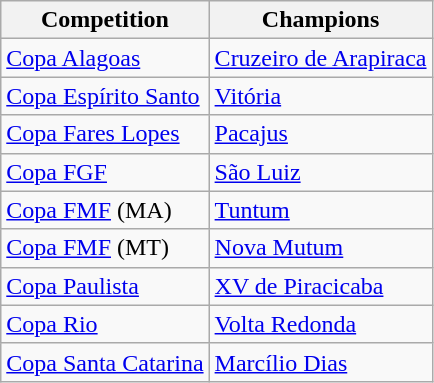<table class="wikitable">
<tr>
<th>Competition</th>
<th>Champions</th>
</tr>
<tr>
<td><a href='#'>Copa Alagoas</a></td>
<td><a href='#'>Cruzeiro de Arapiraca</a></td>
</tr>
<tr>
<td><a href='#'>Copa Espírito Santo</a></td>
<td><a href='#'>Vitória</a></td>
</tr>
<tr>
<td><a href='#'>Copa Fares Lopes</a></td>
<td><a href='#'>Pacajus</a></td>
</tr>
<tr>
<td><a href='#'>Copa FGF</a></td>
<td><a href='#'>São Luiz</a></td>
</tr>
<tr>
<td><a href='#'>Copa FMF</a> (MA)</td>
<td><a href='#'>Tuntum</a></td>
</tr>
<tr>
<td><a href='#'>Copa FMF</a> (MT)</td>
<td><a href='#'>Nova Mutum</a></td>
</tr>
<tr>
<td><a href='#'>Copa Paulista</a></td>
<td><a href='#'>XV de Piracicaba</a></td>
</tr>
<tr>
<td><a href='#'>Copa Rio</a></td>
<td><a href='#'>Volta Redonda</a></td>
</tr>
<tr>
<td><a href='#'>Copa Santa Catarina</a></td>
<td><a href='#'>Marcílio Dias</a></td>
</tr>
</table>
